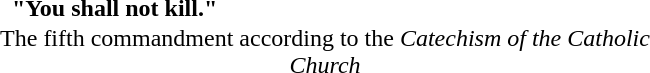<table class="toccolours" style="float: right; margin-left: 1em; margin-right: 0em; font-size: 100%; color:black; width:30em; max-width: 40%;" cellspacing="0">
<tr>
<td style="text-align: left; font-weight:bold; padding:0px 5px; vertical-align: top; font-size: large; color: gray;"></td>
<td><strong>"You shall not kill."</strong></td>
<td style="text-align: left; font-weight:bold; padding:0px 5px; vertical-align: bottom; font-size: large; color: gray"></td>
</tr>
<tr>
<td colspan=3 style="text-align: center;">The fifth commandment according to the <em>Catechism of the Catholic Church</em></td>
</tr>
</table>
